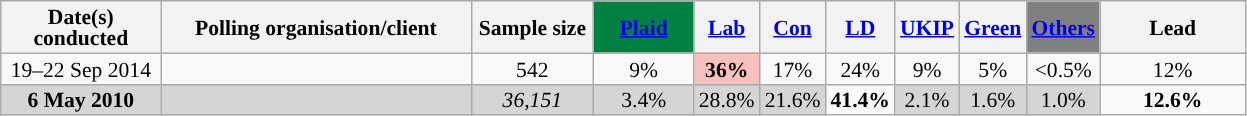<table class="wikitable sortable" style="text-align:center;font-size:90%;line-height:14px">
<tr>
<th ! style="width:100px;">Date(s)<br>conducted</th>
<th style="width:200px;">Polling organisation/client</th>
<th class="unsortable" style="width:75px;">Sample size</th>
<th class="unsortable" style="background:#008142; width:60px;"><a href='#'><span>Plaid</span></a></th>
<th class="unsortable" style="background:"><a href='#'><span>Lab</span></a></th>
<th class="unsortable" style="background:"><a href='#'><span>Con</span></a></th>
<th class="unsortable" style="background:"><a href='#'><span>LD</span></a></th>
<th class="unsortable" style="background:"><a href='#'><span>UKIP</span></a></th>
<th class="unsortable" style="background:"><a href='#'><span>Green</span></a></th>
<th class="unsortable" style="background:gray; width:60x;"><a href='#'><span>Others</span></a></th>
<th class="unsortable" style="width:90px;">Lead</th>
</tr>
<tr>
<td>19–22 Sep 2014</td>
<td></td>
<td>542</td>
<td>9%</td>
<td style="background:#F8C1BE"><strong>36%</strong></td>
<td>17%</td>
<td>24%</td>
<td>9%</td>
<td>5%</td>
<td><0.5%</td>
<td style="background:">12%</td>
</tr>
<tr>
<td style="background:#D5D5D5"><strong>6 May 2010</strong></td>
<td style="background:#D5D5D5"></td>
<td style="background:#D5D5D5"><em>36,151</em></td>
<td style="background:#D5D5D5">3.4%</td>
<td style="background:#D5D5D5">28.8%</td>
<td style="background:#D5D5D5">21.6%</td>
<td style="background:"><strong>41.4%</strong></td>
<td style="background:#D5D5D5">2.1%</td>
<td style="background:#D5D5D5">1.6%</td>
<td style="background:#D5D5D5">1.0%</td>
<td style="background:"><strong>12.6% </strong></td>
</tr>
</table>
